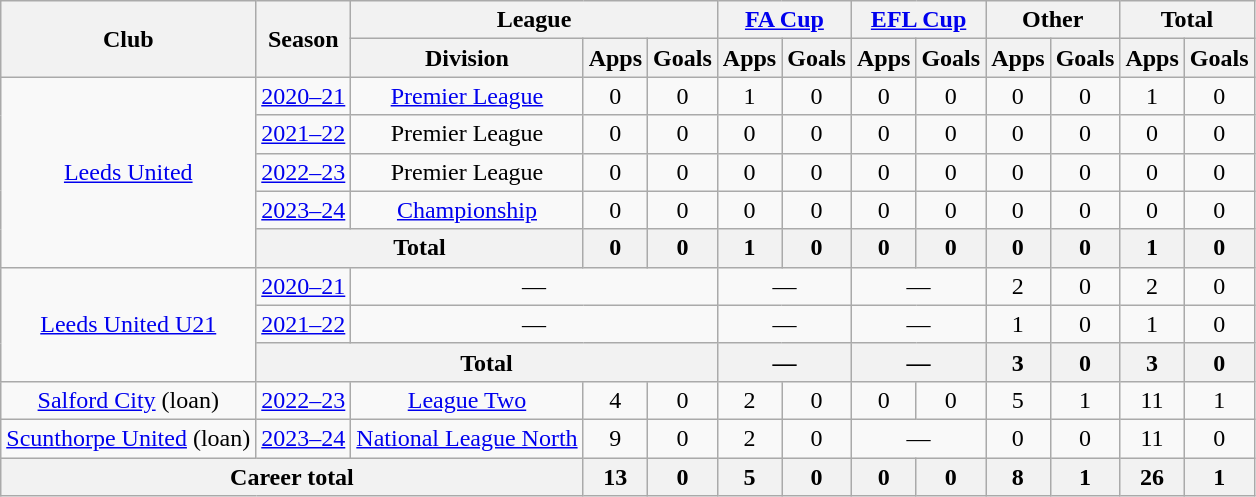<table class="wikitable" style="text-align: center">
<tr>
<th rowspan="2">Club</th>
<th rowspan="2">Season</th>
<th colspan="3">League</th>
<th colspan="2"><a href='#'>FA Cup</a></th>
<th colspan="2"><a href='#'>EFL Cup</a></th>
<th colspan="2">Other</th>
<th colspan="2">Total</th>
</tr>
<tr>
<th>Division</th>
<th>Apps</th>
<th>Goals</th>
<th>Apps</th>
<th>Goals</th>
<th>Apps</th>
<th>Goals</th>
<th>Apps</th>
<th>Goals</th>
<th>Apps</th>
<th>Goals</th>
</tr>
<tr>
<td rowspan="5"><a href='#'>Leeds United</a></td>
<td><a href='#'>2020–21</a></td>
<td><a href='#'>Premier League</a></td>
<td>0</td>
<td>0</td>
<td>1</td>
<td>0</td>
<td>0</td>
<td>0</td>
<td>0</td>
<td>0</td>
<td>1</td>
<td>0</td>
</tr>
<tr>
<td><a href='#'>2021–22</a></td>
<td>Premier League</td>
<td>0</td>
<td>0</td>
<td>0</td>
<td>0</td>
<td>0</td>
<td>0</td>
<td>0</td>
<td>0</td>
<td>0</td>
<td>0</td>
</tr>
<tr>
<td><a href='#'>2022–23</a></td>
<td>Premier League</td>
<td>0</td>
<td>0</td>
<td>0</td>
<td>0</td>
<td>0</td>
<td>0</td>
<td>0</td>
<td>0</td>
<td>0</td>
<td>0</td>
</tr>
<tr>
<td><a href='#'>2023–24</a></td>
<td><a href='#'>Championship</a></td>
<td>0</td>
<td>0</td>
<td>0</td>
<td>0</td>
<td>0</td>
<td>0</td>
<td>0</td>
<td>0</td>
<td>0</td>
<td>0</td>
</tr>
<tr>
<th colspan="2">Total</th>
<th>0</th>
<th>0</th>
<th>1</th>
<th>0</th>
<th>0</th>
<th>0</th>
<th>0</th>
<th>0</th>
<th>1</th>
<th>0</th>
</tr>
<tr>
<td rowspan="3"><a href='#'>Leeds United U21</a></td>
<td><a href='#'>2020–21</a></td>
<td colspan="3">—</td>
<td colspan="2">—</td>
<td colspan="2">—</td>
<td>2</td>
<td>0</td>
<td>2</td>
<td>0</td>
</tr>
<tr>
<td><a href='#'>2021–22</a></td>
<td colspan="3">—</td>
<td colspan="2">—</td>
<td colspan="2">—</td>
<td>1</td>
<td>0</td>
<td>1</td>
<td>0</td>
</tr>
<tr>
<th colspan="4">Total</th>
<th colspan="2">—</th>
<th colspan="2">—</th>
<th>3</th>
<th>0</th>
<th>3</th>
<th>0</th>
</tr>
<tr>
<td><a href='#'>Salford City</a> (loan)</td>
<td><a href='#'>2022–23</a></td>
<td><a href='#'>League Two</a></td>
<td>4</td>
<td>0</td>
<td>2</td>
<td>0</td>
<td>0</td>
<td>0</td>
<td>5</td>
<td>1</td>
<td>11</td>
<td>1</td>
</tr>
<tr>
<td><a href='#'>Scunthorpe United</a> (loan)</td>
<td><a href='#'>2023–24</a></td>
<td><a href='#'>National League North</a></td>
<td>9</td>
<td>0</td>
<td>2</td>
<td>0</td>
<td colspan="2">—</td>
<td>0</td>
<td>0</td>
<td>11</td>
<td>0</td>
</tr>
<tr>
<th colspan="3">Career total</th>
<th>13</th>
<th>0</th>
<th>5</th>
<th>0</th>
<th>0</th>
<th>0</th>
<th>8</th>
<th>1</th>
<th>26</th>
<th>1</th>
</tr>
</table>
